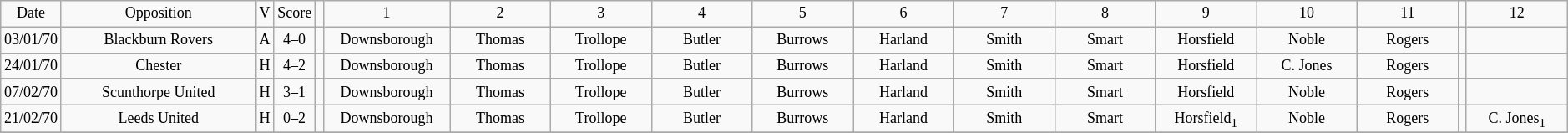<table class="wikitable" style="font-size: 75%; text-align: center;">
<tr style="text-align:center;">
<td style="width:10px; ">Date</td>
<td style="width:150px; ">Opposition</td>
<td style="width:5px; ">V</td>
<td style="width:5px; ">Score</td>
<td style="width:1px; text-align:center;"></td>
<td style="width:95px; ">1</td>
<td style="width:75px; ">2</td>
<td style="width:75px; ">3</td>
<td style="width:75px; ">4</td>
<td style="width:75px; ">5</td>
<td style="width:75px; ">6</td>
<td style="width:75px; ">7</td>
<td style="width:75px; ">8</td>
<td style="width:75px; ">9</td>
<td style="width:75px; ">10</td>
<td style="width:75px; ">11</td>
<td style="width:1px; text-align:center;"></td>
<td style="width:75px; ">12</td>
</tr>
<tr>
<td>03/01/70</td>
<td>Blackburn Rovers</td>
<td>A</td>
<td>4–0</td>
<td></td>
<td>Downsborough</td>
<td>Thomas</td>
<td>Trollope</td>
<td>Butler</td>
<td>Burrows</td>
<td>Harland</td>
<td>Smith</td>
<td>Smart</td>
<td>Horsfield</td>
<td>Noble</td>
<td>Rogers</td>
<td></td>
<td></td>
</tr>
<tr>
<td>24/01/70</td>
<td>Chester</td>
<td>H</td>
<td>4–2</td>
<td></td>
<td>Downsborough</td>
<td>Thomas</td>
<td>Trollope</td>
<td>Butler</td>
<td>Burrows</td>
<td>Harland</td>
<td>Smith</td>
<td>Smart</td>
<td>Horsfield</td>
<td>C. Jones</td>
<td>Rogers</td>
<td></td>
<td></td>
</tr>
<tr>
<td>07/02/70</td>
<td>Scunthorpe United</td>
<td>H</td>
<td>3–1</td>
<td></td>
<td>Downsborough</td>
<td>Thomas</td>
<td>Trollope</td>
<td>Butler</td>
<td>Burrows</td>
<td>Harland</td>
<td>Smith</td>
<td>Smart</td>
<td>Horsfield</td>
<td>Noble</td>
<td>Rogers</td>
<td></td>
<td></td>
</tr>
<tr>
<td>21/02/70</td>
<td>Leeds United</td>
<td>H</td>
<td>0–2</td>
<td></td>
<td>Downsborough</td>
<td>Thomas</td>
<td>Trollope</td>
<td>Butler</td>
<td>Burrows</td>
<td>Harland</td>
<td>Smith</td>
<td>Smart</td>
<td>Horsfield<sub>1</sub></td>
<td>Noble</td>
<td>Rogers</td>
<td></td>
<td>C. Jones<sub>1</sub></td>
</tr>
<tr>
</tr>
</table>
